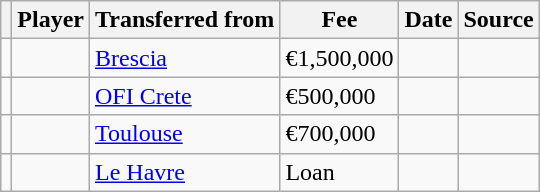<table class="wikitable plainrowheaders sortable">
<tr>
<th></th>
<th scope="col">Player</th>
<th>Transferred from</th>
<th style="width: 65px;">Fee</th>
<th scope="col">Date</th>
<th scope="col">Source</th>
</tr>
<tr>
<td align=center></td>
<td></td>
<td> <a href='#'>Brescia</a></td>
<td>€1,500,000</td>
<td></td>
<td></td>
</tr>
<tr>
<td align=center></td>
<td></td>
<td> <a href='#'>OFI Crete</a></td>
<td>€500,000</td>
<td></td>
<td></td>
</tr>
<tr>
<td align=center></td>
<td></td>
<td> <a href='#'>Toulouse</a></td>
<td>€700,000</td>
<td></td>
<td></td>
</tr>
<tr>
<td align=center></td>
<td></td>
<td> <a href='#'>Le Havre</a></td>
<td>Loan</td>
<td></td>
<td></td>
</tr>
</table>
